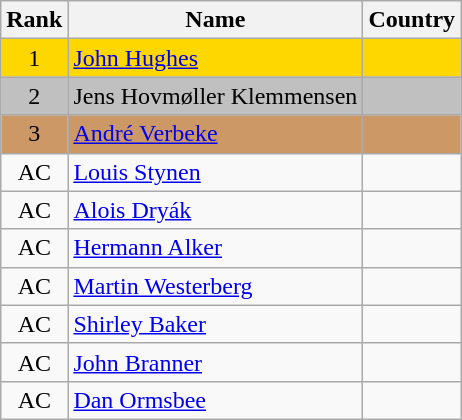<table class="wikitable sortable" style="text-align:center">
<tr>
<th>Rank</th>
<th>Name</th>
<th>Country</th>
</tr>
<tr bgcolor=gold>
<td>1</td>
<td align="left"><a href='#'>John Hughes</a></td>
<td align="left"></td>
</tr>
<tr bgcolor=silver>
<td>2</td>
<td align="left">Jens Hovmøller Klemmensen</td>
<td align="left"></td>
</tr>
<tr bgcolor=#CC9966>
<td>3</td>
<td align="left"><a href='#'>André Verbeke</a></td>
<td align="left"></td>
</tr>
<tr>
<td>AC</td>
<td align="left"><a href='#'>Louis Stynen</a></td>
<td align="left"></td>
</tr>
<tr>
<td>AC</td>
<td align="left"><a href='#'>Alois Dryák</a></td>
<td align="left"></td>
</tr>
<tr>
<td>AC</td>
<td align="left"><a href='#'>Hermann Alker</a></td>
<td align="left"></td>
</tr>
<tr>
<td>AC</td>
<td align="left"><a href='#'>Martin Westerberg</a></td>
<td align="left"></td>
</tr>
<tr>
<td>AC</td>
<td align="left"><a href='#'>Shirley Baker</a></td>
<td align="left"></td>
</tr>
<tr>
<td>AC</td>
<td align="left"><a href='#'>John Branner</a></td>
<td align="left"></td>
</tr>
<tr>
<td>AC</td>
<td align="left"><a href='#'>Dan Ormsbee</a></td>
<td align="left"></td>
</tr>
</table>
